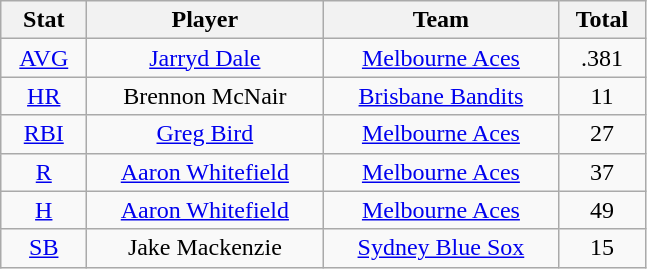<table class="wikitable" style="text-align:center;">
<tr>
<th scope="col" width=50>Stat</th>
<th scope="col" width=150>Player</th>
<th scope="col" width=150>Team</th>
<th scope="col" width=50>Total</th>
</tr>
<tr>
<td><a href='#'>AVG</a></td>
<td><a href='#'>Jarryd Dale</a></td>
<td><a href='#'>Melbourne Aces</a></td>
<td>.381</td>
</tr>
<tr>
<td><a href='#'>HR</a></td>
<td>Brennon McNair</td>
<td><a href='#'>Brisbane Bandits</a></td>
<td>11</td>
</tr>
<tr>
<td><a href='#'>RBI</a></td>
<td><a href='#'>Greg Bird</a></td>
<td><a href='#'>Melbourne Aces</a></td>
<td>27</td>
</tr>
<tr>
<td><a href='#'>R</a></td>
<td><a href='#'>Aaron Whitefield</a></td>
<td><a href='#'>Melbourne Aces</a></td>
<td>37</td>
</tr>
<tr>
<td><a href='#'>H</a></td>
<td><a href='#'>Aaron Whitefield</a></td>
<td><a href='#'>Melbourne Aces</a></td>
<td>49</td>
</tr>
<tr>
<td><a href='#'>SB</a></td>
<td>Jake Mackenzie</td>
<td><a href='#'>Sydney Blue Sox</a></td>
<td>15</td>
</tr>
</table>
